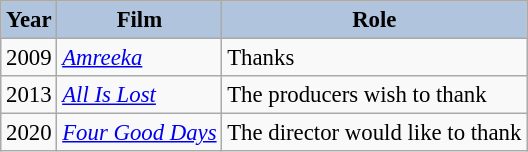<table class="wikitable" style="font-size:95%;">
<tr>
<th style="background:#B0C4DE;">Year</th>
<th style="background:#B0C4DE;">Film</th>
<th style="background:#B0C4DE;">Role</th>
</tr>
<tr>
<td>2009</td>
<td><em><a href='#'>Amreeka</a></em></td>
<td>Thanks</td>
</tr>
<tr>
<td>2013</td>
<td><em><a href='#'>All Is Lost</a></em></td>
<td>The producers wish to thank</td>
</tr>
<tr>
<td>2020</td>
<td><em><a href='#'>Four Good Days</a></em></td>
<td>The director would like to thank</td>
</tr>
</table>
